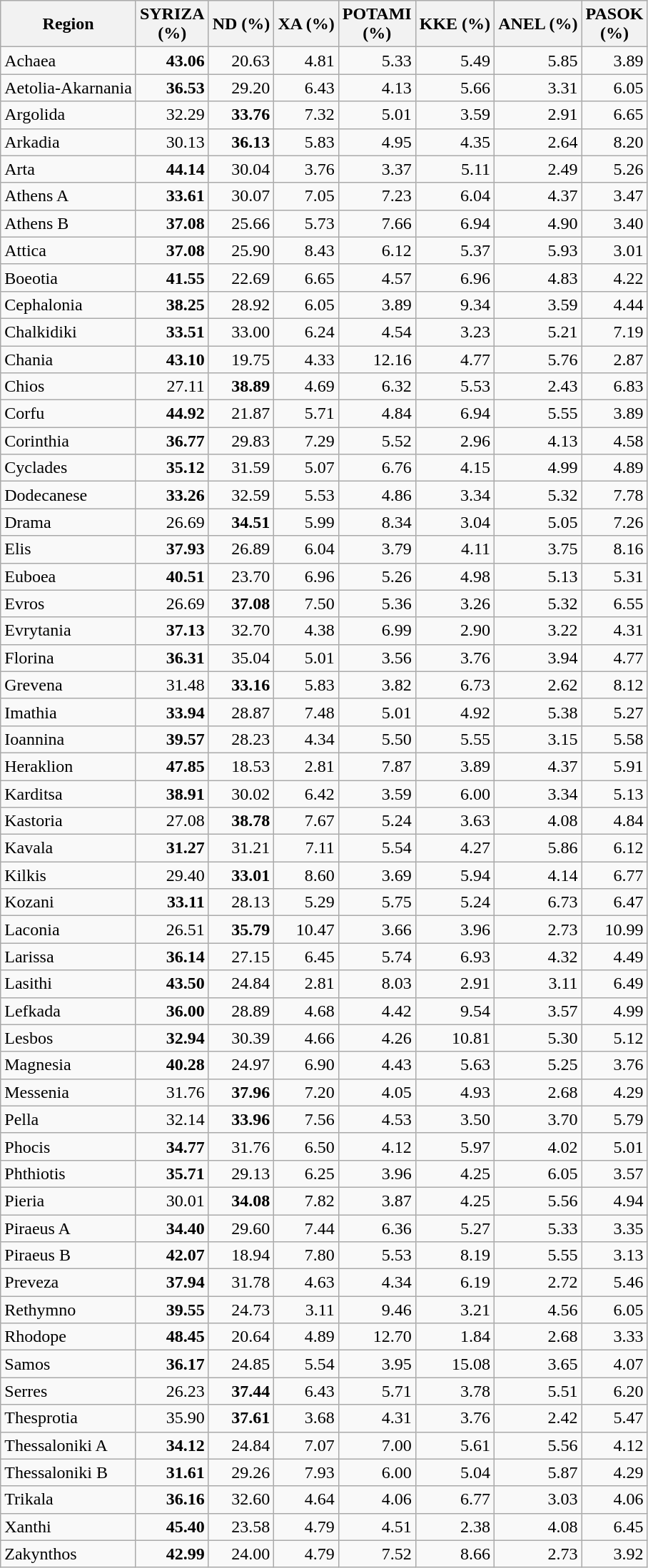<table class="wikitable sortable" style=text-align:right>
<tr>
<th>Region</th>
<th>SYRIZA<br>(%)</th>
<th>ND (%)</th>
<th>XA (%)</th>
<th>POTAMI<br>(%)</th>
<th>KKE (%)</th>
<th>ANEL (%)</th>
<th>PASOK<br>(%)</th>
</tr>
<tr>
<td align="left">Achaea</td>
<td bgcolor=><strong>43.06</strong></td>
<td>20.63</td>
<td>4.81</td>
<td>5.33</td>
<td>5.49</td>
<td>5.85</td>
<td>3.89</td>
</tr>
<tr>
<td align="left">Aetolia-Akarnania</td>
<td bgcolor=><strong>36.53</strong></td>
<td>29.20</td>
<td>6.43</td>
<td>4.13</td>
<td>5.66</td>
<td>3.31</td>
<td>6.05</td>
</tr>
<tr>
<td align="left">Argolida</td>
<td>32.29</td>
<td bgcolor=><strong>33.76</strong></td>
<td>7.32</td>
<td>5.01</td>
<td>3.59</td>
<td>2.91</td>
<td>6.65</td>
</tr>
<tr>
<td align="left">Arkadia</td>
<td>30.13</td>
<td bgcolor=><strong>36.13</strong></td>
<td>5.83</td>
<td>4.95</td>
<td>4.35</td>
<td>2.64</td>
<td>8.20</td>
</tr>
<tr>
<td align="left">Arta</td>
<td bgcolor=><strong>44.14</strong></td>
<td>30.04</td>
<td>3.76</td>
<td>3.37</td>
<td>5.11</td>
<td>2.49</td>
<td>5.26</td>
</tr>
<tr>
<td align="left">Athens A</td>
<td bgcolor=><strong>33.61</strong></td>
<td>30.07</td>
<td>7.05</td>
<td>7.23</td>
<td>6.04</td>
<td>4.37</td>
<td>3.47</td>
</tr>
<tr>
<td align="left">Athens B</td>
<td bgcolor=><strong>37.08</strong></td>
<td>25.66</td>
<td>5.73</td>
<td>7.66</td>
<td>6.94</td>
<td>4.90</td>
<td>3.40</td>
</tr>
<tr>
<td align="left">Attica</td>
<td bgcolor=><strong>37.08</strong></td>
<td>25.90</td>
<td>8.43</td>
<td>6.12</td>
<td>5.37</td>
<td>5.93</td>
<td>3.01</td>
</tr>
<tr>
<td align="left">Boeotia</td>
<td bgcolor=><strong>41.55</strong></td>
<td>22.69</td>
<td>6.65</td>
<td>4.57</td>
<td>6.96</td>
<td>4.83</td>
<td>4.22</td>
</tr>
<tr>
<td align="left">Cephalonia</td>
<td bgcolor=><strong>38.25</strong></td>
<td>28.92</td>
<td>6.05</td>
<td>3.89</td>
<td>9.34</td>
<td>3.59</td>
<td>4.44</td>
</tr>
<tr>
<td align="left">Chalkidiki</td>
<td bgcolor=><strong>33.51</strong></td>
<td>33.00</td>
<td>6.24</td>
<td>4.54</td>
<td>3.23</td>
<td>5.21</td>
<td>7.19</td>
</tr>
<tr>
<td align="left">Chania</td>
<td bgcolor=><strong>43.10</strong></td>
<td>19.75</td>
<td>4.33</td>
<td>12.16</td>
<td>4.77</td>
<td>5.76</td>
<td>2.87</td>
</tr>
<tr>
<td align="left">Chios</td>
<td>27.11</td>
<td bgcolor=><strong>38.89</strong></td>
<td>4.69</td>
<td>6.32</td>
<td>5.53</td>
<td>2.43</td>
<td>6.83</td>
</tr>
<tr>
<td align="left">Corfu</td>
<td bgcolor=><strong>44.92</strong></td>
<td>21.87</td>
<td>5.71</td>
<td>4.84</td>
<td>6.94</td>
<td>5.55</td>
<td>3.89</td>
</tr>
<tr>
<td align="left">Corinthia</td>
<td bgcolor=><strong>36.77</strong></td>
<td>29.83</td>
<td>7.29</td>
<td>5.52</td>
<td>2.96</td>
<td>4.13</td>
<td>4.58</td>
</tr>
<tr>
<td align="left">Cyclades</td>
<td bgcolor=><strong>35.12</strong></td>
<td>31.59</td>
<td>5.07</td>
<td>6.76</td>
<td>4.15</td>
<td>4.99</td>
<td>4.89</td>
</tr>
<tr>
<td align="left">Dodecanese</td>
<td bgcolor=><strong>33.26</strong></td>
<td>32.59</td>
<td>5.53</td>
<td>4.86</td>
<td>3.34</td>
<td>5.32</td>
<td>7.78</td>
</tr>
<tr>
<td align="left">Drama</td>
<td>26.69</td>
<td bgcolor=><strong>34.51</strong></td>
<td>5.99</td>
<td>8.34</td>
<td>3.04</td>
<td>5.05</td>
<td>7.26</td>
</tr>
<tr>
<td align="left">Elis</td>
<td bgcolor=><strong>37.93</strong></td>
<td>26.89</td>
<td>6.04</td>
<td>3.79</td>
<td>4.11</td>
<td>3.75</td>
<td>8.16</td>
</tr>
<tr>
<td align="left">Euboea</td>
<td bgcolor=><strong>40.51</strong></td>
<td>23.70</td>
<td>6.96</td>
<td>5.26</td>
<td>4.98</td>
<td>5.13</td>
<td>5.31</td>
</tr>
<tr>
<td align="left">Evros</td>
<td>26.69</td>
<td bgcolor=><strong>37.08</strong></td>
<td>7.50</td>
<td>5.36</td>
<td>3.26</td>
<td>5.32</td>
<td>6.55</td>
</tr>
<tr>
<td align="left">Evrytania</td>
<td bgcolor=><strong>37.13</strong></td>
<td>32.70</td>
<td>4.38</td>
<td>6.99</td>
<td>2.90</td>
<td>3.22</td>
<td>4.31</td>
</tr>
<tr>
<td align="left">Florina</td>
<td bgcolor=><strong>36.31</strong></td>
<td>35.04</td>
<td>5.01</td>
<td>3.56</td>
<td>3.76</td>
<td>3.94</td>
<td>4.77</td>
</tr>
<tr>
<td align="left">Grevena</td>
<td>31.48</td>
<td bgcolor=><strong>33.16</strong></td>
<td>5.83</td>
<td>3.82</td>
<td>6.73</td>
<td>2.62</td>
<td>8.12</td>
</tr>
<tr>
<td align="left">Imathia</td>
<td bgcolor=><strong>33.94</strong></td>
<td>28.87</td>
<td>7.48</td>
<td>5.01</td>
<td>4.92</td>
<td>5.38</td>
<td>5.27</td>
</tr>
<tr>
<td align="left">Ioannina</td>
<td bgcolor=><strong>39.57</strong></td>
<td>28.23</td>
<td>4.34</td>
<td>5.50</td>
<td>5.55</td>
<td>3.15</td>
<td>5.58</td>
</tr>
<tr>
<td align="left">Heraklion</td>
<td bgcolor=><strong>47.85</strong></td>
<td>18.53</td>
<td>2.81</td>
<td>7.87</td>
<td>3.89</td>
<td>4.37</td>
<td>5.91</td>
</tr>
<tr>
<td align="left">Karditsa</td>
<td bgcolor=><strong>38.91</strong></td>
<td>30.02</td>
<td>6.42</td>
<td>3.59</td>
<td>6.00</td>
<td>3.34</td>
<td>5.13</td>
</tr>
<tr>
<td align="left">Kastoria</td>
<td>27.08</td>
<td bgcolor=><strong>38.78</strong></td>
<td>7.67</td>
<td>5.24</td>
<td>3.63</td>
<td>4.08</td>
<td>4.84</td>
</tr>
<tr>
<td align="left">Kavala</td>
<td bgcolor=><strong>31.27</strong></td>
<td>31.21</td>
<td>7.11</td>
<td>5.54</td>
<td>4.27</td>
<td>5.86</td>
<td>6.12</td>
</tr>
<tr>
<td align="left">Kilkis</td>
<td>29.40</td>
<td bgcolor=><strong>33.01</strong></td>
<td>8.60</td>
<td>3.69</td>
<td>5.94</td>
<td>4.14</td>
<td>6.77</td>
</tr>
<tr>
<td align="left">Kozani</td>
<td bgcolor=><strong>33.11</strong></td>
<td>28.13</td>
<td>5.29</td>
<td>5.75</td>
<td>5.24</td>
<td>6.73</td>
<td>6.47</td>
</tr>
<tr>
<td align="left">Laconia</td>
<td>26.51</td>
<td bgcolor=><strong>35.79</strong></td>
<td>10.47</td>
<td>3.66</td>
<td>3.96</td>
<td>2.73</td>
<td>10.99</td>
</tr>
<tr>
<td align="left">Larissa</td>
<td bgcolor=><strong>36.14</strong></td>
<td>27.15</td>
<td>6.45</td>
<td>5.74</td>
<td>6.93</td>
<td>4.32</td>
<td>4.49</td>
</tr>
<tr>
<td align="left">Lasithi</td>
<td bgcolor=><strong>43.50</strong></td>
<td>24.84</td>
<td>2.81</td>
<td>8.03</td>
<td>2.91</td>
<td>3.11</td>
<td>6.49</td>
</tr>
<tr>
<td align="left">Lefkada</td>
<td bgcolor=><strong>36.00</strong></td>
<td>28.89</td>
<td>4.68</td>
<td>4.42</td>
<td>9.54</td>
<td>3.57</td>
<td>4.99</td>
</tr>
<tr>
<td align="left">Lesbos</td>
<td bgcolor=><strong>32.94</strong></td>
<td>30.39</td>
<td>4.66</td>
<td>4.26</td>
<td>10.81</td>
<td>5.30</td>
<td>5.12</td>
</tr>
<tr>
<td align="left">Magnesia</td>
<td bgcolor=><strong>40.28</strong></td>
<td>24.97</td>
<td>6.90</td>
<td>4.43</td>
<td>5.63</td>
<td>5.25</td>
<td>3.76</td>
</tr>
<tr>
<td align="left">Messenia</td>
<td>31.76</td>
<td bgcolor=><strong>37.96</strong></td>
<td>7.20</td>
<td>4.05</td>
<td>4.93</td>
<td>2.68</td>
<td>4.29</td>
</tr>
<tr>
<td align="left">Pella</td>
<td>32.14</td>
<td bgcolor=><strong>33.96</strong></td>
<td>7.56</td>
<td>4.53</td>
<td>3.50</td>
<td>3.70</td>
<td>5.79</td>
</tr>
<tr>
<td align="left">Phocis</td>
<td bgcolor=><strong>34.77</strong></td>
<td>31.76</td>
<td>6.50</td>
<td>4.12</td>
<td>5.97</td>
<td>4.02</td>
<td>5.01</td>
</tr>
<tr>
<td align="left">Phthiotis</td>
<td bgcolor=><strong>35.71</strong></td>
<td>29.13</td>
<td>6.25</td>
<td>3.96</td>
<td>4.25</td>
<td>6.05</td>
<td>3.57</td>
</tr>
<tr>
<td align="left">Pieria</td>
<td>30.01</td>
<td bgcolor=><strong>34.08</strong></td>
<td>7.82</td>
<td>3.87</td>
<td>4.25</td>
<td>5.56</td>
<td>4.94</td>
</tr>
<tr>
<td align="left">Piraeus A</td>
<td bgcolor=><strong>34.40</strong></td>
<td>29.60</td>
<td>7.44</td>
<td>6.36</td>
<td>5.27</td>
<td>5.33</td>
<td>3.35</td>
</tr>
<tr>
<td align="left">Piraeus B</td>
<td bgcolor=><strong>42.07</strong></td>
<td>18.94</td>
<td>7.80</td>
<td>5.53</td>
<td>8.19</td>
<td>5.55</td>
<td>3.13</td>
</tr>
<tr>
<td align="left">Preveza</td>
<td bgcolor=><strong>37.94</strong></td>
<td>31.78</td>
<td>4.63</td>
<td>4.34</td>
<td>6.19</td>
<td>2.72</td>
<td>5.46</td>
</tr>
<tr>
<td align="left">Rethymno</td>
<td bgcolor=><strong>39.55</strong></td>
<td>24.73</td>
<td>3.11</td>
<td>9.46</td>
<td>3.21</td>
<td>4.56</td>
<td>6.05</td>
</tr>
<tr>
<td align="left">Rhodope</td>
<td bgcolor=><strong>48.45</strong></td>
<td>20.64</td>
<td>4.89</td>
<td>12.70</td>
<td>1.84</td>
<td>2.68</td>
<td>3.33</td>
</tr>
<tr>
<td align="left">Samos</td>
<td bgcolor=><strong>36.17</strong></td>
<td>24.85</td>
<td>5.54</td>
<td>3.95</td>
<td>15.08</td>
<td>3.65</td>
<td>4.07</td>
</tr>
<tr>
<td align="left">Serres</td>
<td>26.23</td>
<td bgcolor=><strong>37.44</strong></td>
<td>6.43</td>
<td>5.71</td>
<td>3.78</td>
<td>5.51</td>
<td>6.20</td>
</tr>
<tr>
<td align="left">Thesprotia</td>
<td>35.90</td>
<td bgcolor=><strong>37.61</strong></td>
<td>3.68</td>
<td>4.31</td>
<td>3.76</td>
<td>2.42</td>
<td>5.47</td>
</tr>
<tr>
<td align="left">Thessaloniki A</td>
<td bgcolor=><strong>34.12</strong></td>
<td>24.84</td>
<td>7.07</td>
<td>7.00</td>
<td>5.61</td>
<td>5.56</td>
<td>4.12</td>
</tr>
<tr>
<td align="left">Thessaloniki B</td>
<td bgcolor=><strong>31.61</strong></td>
<td>29.26</td>
<td>7.93</td>
<td>6.00</td>
<td>5.04</td>
<td>5.87</td>
<td>4.29</td>
</tr>
<tr>
<td align="left">Trikala</td>
<td bgcolor=><strong>36.16</strong></td>
<td>32.60</td>
<td>4.64</td>
<td>4.06</td>
<td>6.77</td>
<td>3.03</td>
<td>4.06</td>
</tr>
<tr>
<td align="left">Xanthi</td>
<td bgcolor=><strong>45.40</strong></td>
<td>23.58</td>
<td>4.79</td>
<td>4.51</td>
<td>2.38</td>
<td>4.08</td>
<td>6.45</td>
</tr>
<tr>
<td align="left">Zakynthos</td>
<td bgcolor=><strong>42.99</strong></td>
<td>24.00</td>
<td>4.79</td>
<td>7.52</td>
<td>8.66</td>
<td>2.73</td>
<td>3.92</td>
</tr>
</table>
